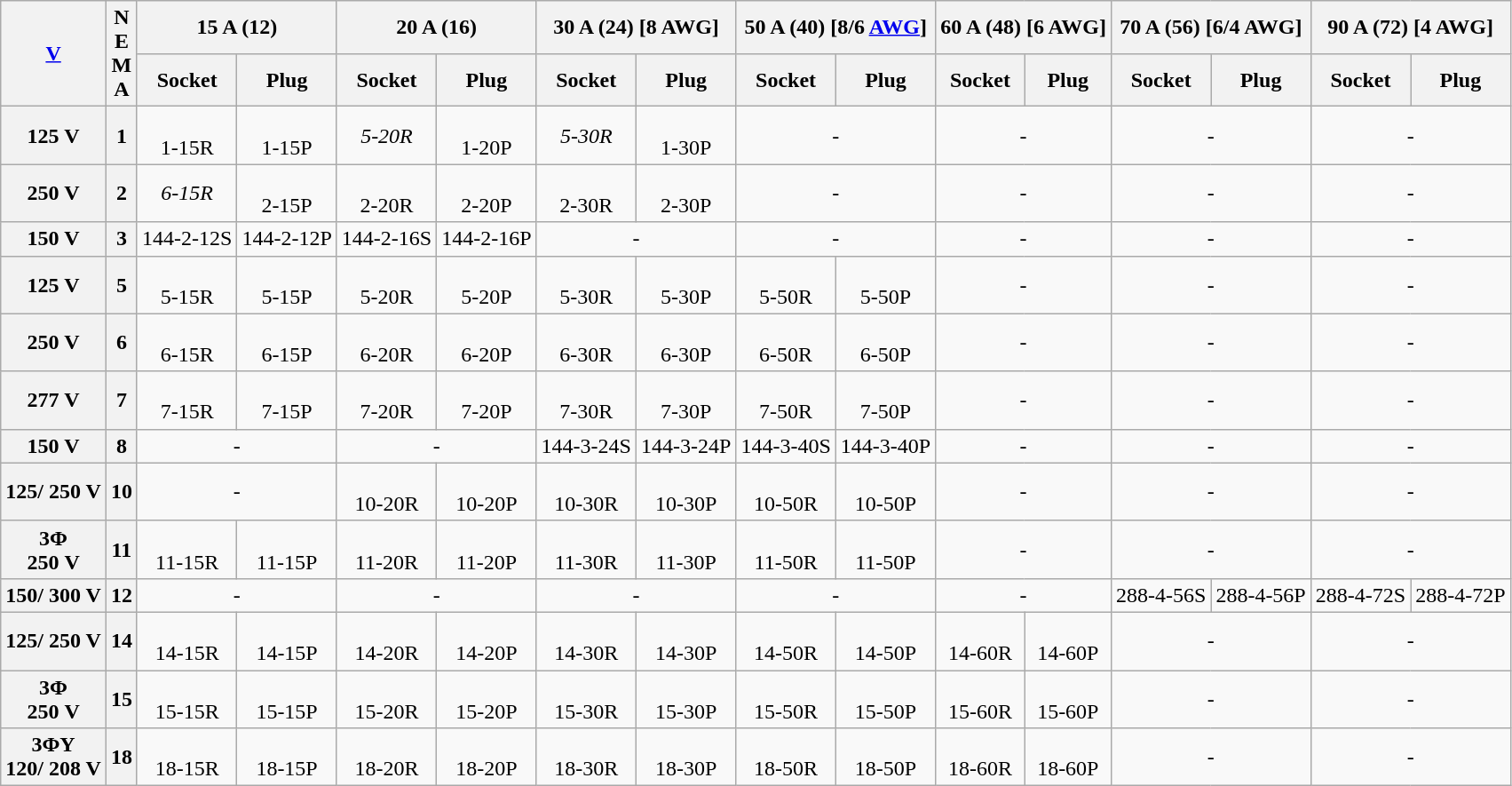<table class="wikitable" style="text-align: center;">
<tr>
<th rowspan="2"><a href='#'><strong>V</strong></a></th>
<th rowspan="2">N<br>E<br>M<br>A</th>
<th colspan="2">15 A (12)</th>
<th colspan="2">20 A (16)</th>
<th colspan="2">30 A (24) [8 AWG]</th>
<th colspan="2">50 A (40) [8/6 <a href='#'>AWG</a>]</th>
<th colspan="2">60 A (48) [6 AWG]</th>
<th colspan="2">70 A (56) [6/4 AWG]</th>
<th colspan="2">90 A (72) [4 AWG]</th>
</tr>
<tr>
<th>Socket</th>
<th>Plug</th>
<th>Socket</th>
<th>Plug</th>
<th>Socket</th>
<th>Plug</th>
<th>Socket</th>
<th>Plug</th>
<th>Socket</th>
<th>Plug</th>
<th>Socket</th>
<th>Plug</th>
<th>Socket</th>
<th>Plug</th>
</tr>
<tr>
<th>125 V</th>
<th>1</th>
<td><br>1-15R</td>
<td><br>1-15P</td>
<td><em>5-20R</em></td>
<td><br>1-20P</td>
<td><em>5-30R</em></td>
<td><br>1-30P</td>
<td colspan="2">-</td>
<td colspan="2">-</td>
<td colspan="2">-</td>
<td colspan="2">-</td>
</tr>
<tr>
<th>250 V</th>
<th>2</th>
<td><em>6-15R</em></td>
<td><br>2-15P</td>
<td><br>2-20R</td>
<td><br>2-20P</td>
<td><br>2-30R</td>
<td><br>2-30P</td>
<td colspan="2">-</td>
<td colspan="2">-</td>
<td colspan="2">-</td>
<td colspan="2">-</td>
</tr>
<tr>
<th>150 V</th>
<th>3</th>
<td>144-2-12S</td>
<td>144-2-12P</td>
<td>144-2-16S</td>
<td>144-2-16P</td>
<td colspan="2">-</td>
<td colspan="2">-</td>
<td colspan="2">-</td>
<td colspan="2">-</td>
<td colspan="2">-</td>
</tr>
<tr>
<th>125 V</th>
<th>5</th>
<td><br>5-15R</td>
<td><br>5-15P</td>
<td><br>5-20R</td>
<td><br>5-20P</td>
<td><br>5-30R</td>
<td><br>5-30P</td>
<td><br>5-50R</td>
<td><br>5-50P</td>
<td colspan="2">-</td>
<td colspan="2">-</td>
<td colspan="2">-</td>
</tr>
<tr>
<th>250 V</th>
<th>6</th>
<td><br>6-15R</td>
<td><br>6-15P</td>
<td><br>6-20R</td>
<td><br>6-20P</td>
<td><br>6-30R</td>
<td><br>6-30P</td>
<td><br>6-50R</td>
<td><br>6-50P</td>
<td colspan="2">-</td>
<td colspan="2">-</td>
<td colspan="2">-</td>
</tr>
<tr>
<th>277 V</th>
<th>7</th>
<td><br>7-15R</td>
<td><br>7-15P</td>
<td><br>7-20R</td>
<td><br>7-20P</td>
<td><br>7-30R</td>
<td><br>7-30P</td>
<td><br>7-50R</td>
<td><br>7-50P</td>
<td colspan="2">-</td>
<td colspan="2">-</td>
<td colspan="2">-</td>
</tr>
<tr>
<th>150 V</th>
<th>8</th>
<td colspan="2">-</td>
<td colspan="2">-</td>
<td>144-3-24S</td>
<td>144-3-24P</td>
<td>144-3-40S</td>
<td>144-3-40P</td>
<td colspan="2">-</td>
<td colspan="2">-</td>
<td colspan="2">-</td>
</tr>
<tr>
<th>125/ 250 V</th>
<th>10</th>
<td colspan="2">-</td>
<td><br>10-20R</td>
<td><br>10-20P</td>
<td><br>10-30R</td>
<td><br>10-30P</td>
<td><br>10-50R</td>
<td><br>10-50P</td>
<td colspan="2">-</td>
<td colspan="2">-</td>
<td colspan="2">-</td>
</tr>
<tr>
<th>3Φ<br>250 V</th>
<th>11</th>
<td><br>11-15R</td>
<td><br>11-15P</td>
<td><br>11-20R</td>
<td><br>11-20P</td>
<td><br>11-30R</td>
<td><br>11-30P</td>
<td><br>11-50R</td>
<td><br>11-50P</td>
<td colspan="2">-</td>
<td colspan="2">-</td>
<td colspan="2">-</td>
</tr>
<tr>
<th>150/ 300 V</th>
<th>12</th>
<td colspan="2">-</td>
<td colspan="2">-</td>
<td colspan="2">-</td>
<td colspan="2">-</td>
<td colspan="2">-</td>
<td>288-4-56S</td>
<td>288-4-56P</td>
<td>288-4-72S</td>
<td>288-4-72P</td>
</tr>
<tr>
<th>125/ 250 V</th>
<th>14</th>
<td><br>14-15R</td>
<td><br>14-15P</td>
<td><br>14-20R</td>
<td><br>14-20P</td>
<td><br>14-30R</td>
<td><br>14-30P</td>
<td><br>14-50R</td>
<td><br>14-50P</td>
<td><br>14-60R</td>
<td><br>14-60P</td>
<td colspan="2">-</td>
<td colspan="2">-</td>
</tr>
<tr>
<th>3Φ<br>250 V</th>
<th>15</th>
<td><br>15-15R</td>
<td><br>15-15P</td>
<td><br>15-20R</td>
<td><br>15-20P</td>
<td><br>15-30R</td>
<td><br>15-30P</td>
<td><br>15-50R</td>
<td><br>15-50P</td>
<td><br>15-60R</td>
<td><br>15-60P</td>
<td colspan="2">-</td>
<td colspan="2">-</td>
</tr>
<tr>
<th>3ΦY<br>120/ 208 V</th>
<th>18</th>
<td><br>18-15R</td>
<td><br>18-15P</td>
<td><br>18-20R</td>
<td><br>18-20P</td>
<td><br>18-30R</td>
<td><br>18-30P</td>
<td><br>18-50R</td>
<td><br>18-50P</td>
<td><br>18-60R</td>
<td><br>18-60P</td>
<td colspan="2">-</td>
<td colspan="2">-</td>
</tr>
</table>
